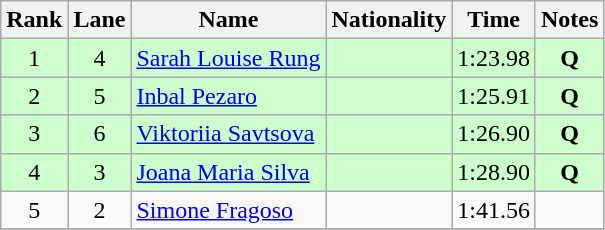<table class="wikitable">
<tr>
<th>Rank</th>
<th>Lane</th>
<th>Name</th>
<th>Nationality</th>
<th>Time</th>
<th>Notes</th>
</tr>
<tr bgcolor=ccffcc>
<td align=center>1</td>
<td align=center>4</td>
<td><a href='#'>Sarah Louise Rung</a></td>
<td></td>
<td align=center>1:23.98</td>
<td align=center><strong>Q</strong></td>
</tr>
<tr bgcolor=ccffcc>
<td align=center>2</td>
<td align=center>5</td>
<td><a href='#'>Inbal Pezaro</a></td>
<td></td>
<td align=center>1:25.91</td>
<td align=center><strong>Q</strong></td>
</tr>
<tr bgcolor=ccffcc>
<td align=center>3</td>
<td align=center>6</td>
<td><a href='#'>Viktoriia Savtsova</a></td>
<td></td>
<td align=center>1:26.90</td>
<td align=center><strong>Q</strong></td>
</tr>
<tr bgcolor=ccffcc>
<td align=center>4</td>
<td align=center>3</td>
<td><a href='#'>Joana Maria Silva</a></td>
<td></td>
<td align=center>1:28.90</td>
<td align=center><strong>Q</strong></td>
</tr>
<tr>
<td align=center>5</td>
<td align=center>2</td>
<td><a href='#'>Simone Fragoso</a></td>
<td></td>
<td align=center>1:41.56</td>
<td align=center></td>
</tr>
<tr>
</tr>
</table>
